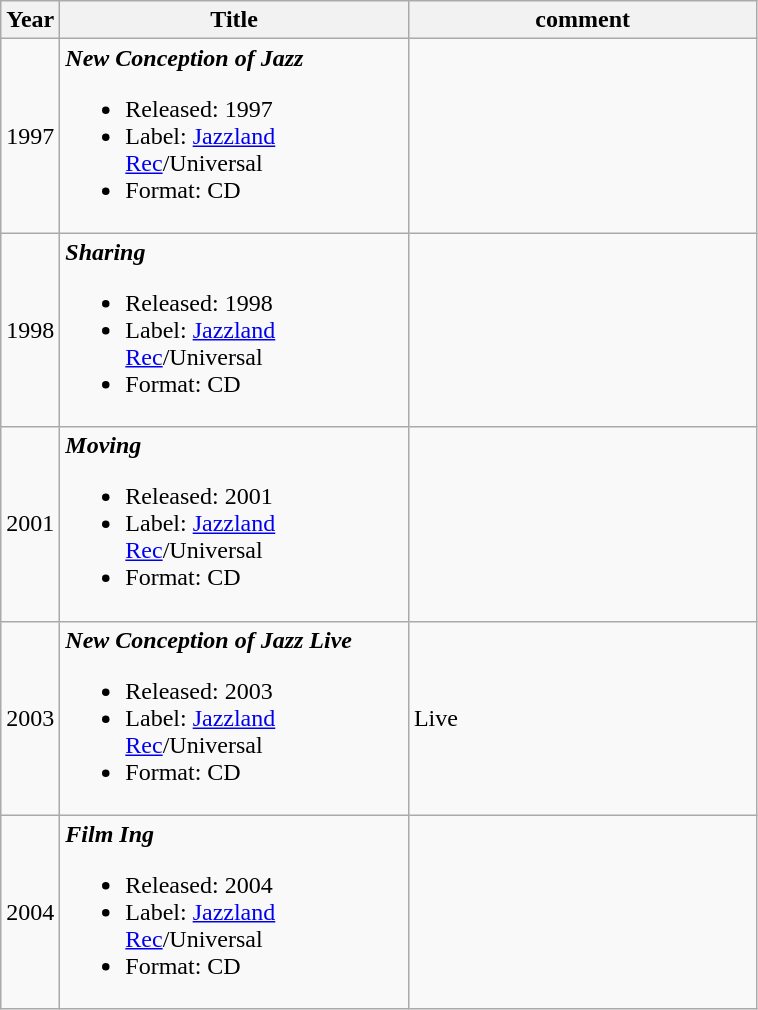<table class="wikitable">
<tr>
<th>Year</th>
<th style="width:225px;">Title</th>
<th style="width:225px;">comment</th>
</tr>
<tr>
<td>1997</td>
<td style="width:225px;"><strong><em>New Conception of Jazz</em></strong><br><ul><li>Released: 1997</li><li>Label: <a href='#'>Jazzland Rec</a>/Universal </li><li>Format: CD</li></ul></td>
</tr>
<tr>
<td>1998</td>
<td style="width:225px;"><strong><em>Sharing</em></strong><br><ul><li>Released: 1998</li><li>Label: <a href='#'>Jazzland Rec</a>/Universal </li><li>Format: CD</li></ul></td>
<td></td>
</tr>
<tr>
<td>2001</td>
<td style="width:225px;"><strong><em>Moving</em></strong><br><ul><li>Released: 2001</li><li>Label: <a href='#'>Jazzland Rec</a>/Universal </li><li>Format: CD</li></ul></td>
<td></td>
</tr>
<tr>
<td>2003</td>
<td style="width:225px;"><strong><em>New Conception of Jazz Live</em></strong><br><ul><li>Released: 2003</li><li>Label: <a href='#'>Jazzland Rec</a>/Universal </li><li>Format: CD</li></ul></td>
<td>Live</td>
</tr>
<tr>
<td>2004</td>
<td style="width:225px;"><strong><em>Film Ing</em></strong><br><ul><li>Released: 2004</li><li>Label: <a href='#'>Jazzland Rec</a>/Universal </li><li>Format: CD</li></ul></td>
<td></td>
</tr>
</table>
